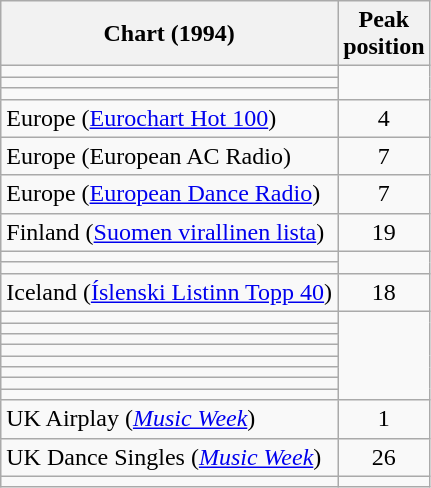<table class="wikitable sortable">
<tr>
<th>Chart (1994)</th>
<th>Peak<br>position</th>
</tr>
<tr>
<td></td>
</tr>
<tr>
<td></td>
</tr>
<tr>
<td></td>
</tr>
<tr>
<td>Europe (<a href='#'>Eurochart Hot 100</a>)</td>
<td align="center">4</td>
</tr>
<tr>
<td>Europe (European AC Radio)</td>
<td align="center">7</td>
</tr>
<tr>
<td>Europe (<a href='#'>European Dance Radio</a>)</td>
<td align="center">7</td>
</tr>
<tr>
<td>Finland (<a href='#'>Suomen virallinen lista</a>)</td>
<td align="center">19</td>
</tr>
<tr>
<td></td>
</tr>
<tr>
<td></td>
</tr>
<tr>
<td>Iceland (<a href='#'>Íslenski Listinn Topp 40</a>)</td>
<td align="center">18</td>
</tr>
<tr>
<td></td>
</tr>
<tr>
<td></td>
</tr>
<tr>
<td></td>
</tr>
<tr>
<td></td>
</tr>
<tr>
<td></td>
</tr>
<tr>
<td></td>
</tr>
<tr>
<td></td>
</tr>
<tr>
<td></td>
</tr>
<tr>
<td>UK Airplay (<em><a href='#'>Music Week</a></em>)</td>
<td align="center">1</td>
</tr>
<tr>
<td>UK Dance Singles (<em><a href='#'>Music Week</a></em>)</td>
<td align="center">26</td>
</tr>
<tr>
<td></td>
</tr>
</table>
